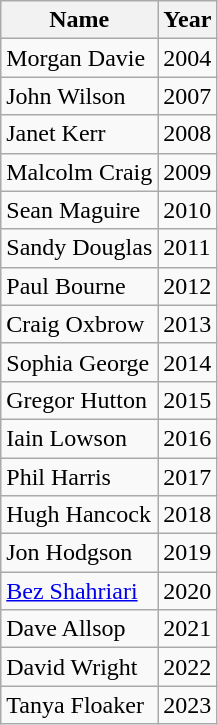<table class="wikitable">
<tr>
<th>Name</th>
<th>Year</th>
</tr>
<tr>
<td>Morgan Davie</td>
<td>2004</td>
</tr>
<tr>
<td>John Wilson</td>
<td>2007</td>
</tr>
<tr>
<td>Janet Kerr</td>
<td>2008</td>
</tr>
<tr>
<td>Malcolm Craig</td>
<td>2009</td>
</tr>
<tr>
<td>Sean Maguire</td>
<td>2010</td>
</tr>
<tr>
<td>Sandy Douglas</td>
<td>2011</td>
</tr>
<tr>
<td>Paul Bourne</td>
<td>2012</td>
</tr>
<tr>
<td>Craig Oxbrow</td>
<td>2013</td>
</tr>
<tr>
<td>Sophia George</td>
<td>2014</td>
</tr>
<tr>
<td>Gregor Hutton</td>
<td>2015</td>
</tr>
<tr>
<td>Iain Lowson</td>
<td>2016</td>
</tr>
<tr>
<td>Phil Harris</td>
<td>2017</td>
</tr>
<tr>
<td>Hugh Hancock</td>
<td>2018</td>
</tr>
<tr>
<td>Jon Hodgson</td>
<td>2019</td>
</tr>
<tr>
<td><a href='#'>Bez Shahriari</a></td>
<td>2020</td>
</tr>
<tr>
<td>Dave Allsop</td>
<td>2021</td>
</tr>
<tr>
<td>David Wright</td>
<td>2022</td>
</tr>
<tr>
<td>Tanya Floaker</td>
<td>2023</td>
</tr>
</table>
